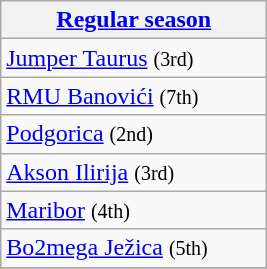<table class="wikitable" style="white-space: nowrap;">
<tr>
<th colspan=6><a href='#'>Regular season</a></th>
</tr>
<tr>
<td width=170> <a href='#'>Jumper Taurus</a> <small>(3rd)</small></td>
</tr>
<tr>
<td width=170> <a href='#'>RMU Banovići</a> <small>(7th)</small></td>
</tr>
<tr>
<td width=170> <a href='#'>Podgorica</a> <small>(2nd)</small></td>
</tr>
<tr>
<td width=170> <a href='#'>Akson Ilirija</a> <small>(3rd)</small></td>
</tr>
<tr>
<td width=170> <a href='#'>Maribor</a> <small>(4th)</small></td>
</tr>
<tr>
<td width=170> <a href='#'>Bo2mega Ježica</a> <small>(5th)</small></td>
</tr>
<tr>
</tr>
</table>
